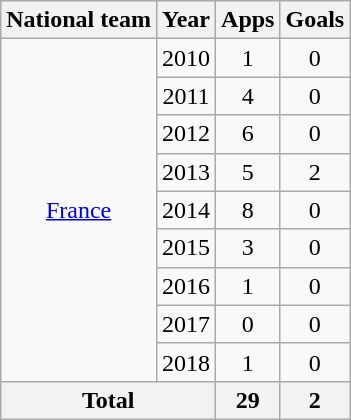<table class="wikitable" style="text-align:center">
<tr>
<th>National team</th>
<th>Year</th>
<th>Apps</th>
<th>Goals</th>
</tr>
<tr>
<td rowspan="9"><a href='#'>France</a></td>
<td>2010</td>
<td>1</td>
<td>0</td>
</tr>
<tr>
<td>2011</td>
<td>4</td>
<td>0</td>
</tr>
<tr>
<td>2012</td>
<td>6</td>
<td>0</td>
</tr>
<tr>
<td>2013</td>
<td>5</td>
<td>2</td>
</tr>
<tr>
<td>2014</td>
<td>8</td>
<td>0</td>
</tr>
<tr>
<td>2015</td>
<td>3</td>
<td>0</td>
</tr>
<tr>
<td>2016</td>
<td>1</td>
<td>0</td>
</tr>
<tr>
<td>2017</td>
<td>0</td>
<td>0</td>
</tr>
<tr>
<td>2018</td>
<td>1</td>
<td>0</td>
</tr>
<tr>
<th colspan="2">Total</th>
<th>29</th>
<th>2</th>
</tr>
</table>
